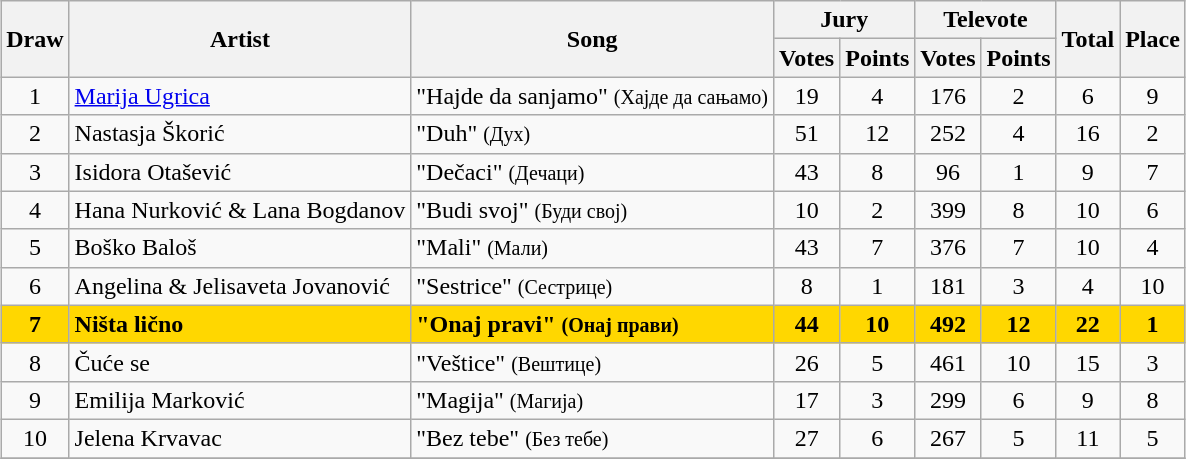<table class="sortable wikitable" style="margin: 1em auto 1em auto; text-align:center">
<tr>
<th rowspan="2">Draw</th>
<th rowspan="2">Artist</th>
<th rowspan="2">Song</th>
<th colspan="2">Jury</th>
<th colspan="2">Televote</th>
<th rowspan="2">Total</th>
<th rowspan="2">Place</th>
</tr>
<tr>
<th>Votes</th>
<th>Points</th>
<th>Votes</th>
<th>Points</th>
</tr>
<tr>
<td>1</td>
<td align="left"><a href='#'>Marija Ugrica</a></td>
<td align="left">"Hajde da sanjamo" <small>(Хајде да сањамо)</small></td>
<td>19</td>
<td>4</td>
<td>176</td>
<td>2</td>
<td>6</td>
<td>9</td>
</tr>
<tr>
<td>2</td>
<td align="left">Nastasja Škorić</td>
<td align="left">"Duh" <small>(Дух)</small></td>
<td>51</td>
<td>12</td>
<td>252</td>
<td>4</td>
<td>16</td>
<td>2</td>
</tr>
<tr>
<td>3</td>
<td align="left">Isidora Otašević</td>
<td align="left">"Dečaci" <small>(Дечаци)</small></td>
<td>43</td>
<td>8</td>
<td>96</td>
<td>1</td>
<td>9</td>
<td>7</td>
</tr>
<tr>
<td>4</td>
<td align="left">Hana Nurković & Lana Bogdanov</td>
<td align="left">"Budi svoj" <small>(Буди свој)</small></td>
<td>10</td>
<td>2</td>
<td>399</td>
<td>8</td>
<td>10</td>
<td>6</td>
</tr>
<tr>
<td>5</td>
<td align="left">Boško Baloš</td>
<td align="left">"Mali" <small>(Мали)</small></td>
<td>43</td>
<td>7</td>
<td>376</td>
<td>7</td>
<td>10</td>
<td>4</td>
</tr>
<tr>
<td>6</td>
<td align="left">Angelina & Jelisaveta Jovanović</td>
<td align="left">"Sestrice" <small>(Сестрице)</small></td>
<td>8</td>
<td>1</td>
<td>181</td>
<td>3</td>
<td>4</td>
<td>10</td>
</tr>
<tr bgcolor="gold">
<td><strong>7</strong></td>
<td align="left"><strong>Ništa lično</strong></td>
<td align="left"><strong>"Onaj pravi" <small>(Онај прави)</small></strong></td>
<td><strong>44</strong></td>
<td><strong>10</strong></td>
<td><strong>492</strong></td>
<td><strong>12</strong></td>
<td><strong>22</strong></td>
<td><strong>1</strong></td>
</tr>
<tr>
<td>8</td>
<td align="left">Čuće se</td>
<td align="left">"Veštice" <small>(Вештице)</small></td>
<td>26</td>
<td>5</td>
<td>461</td>
<td>10</td>
<td>15</td>
<td>3</td>
</tr>
<tr>
<td>9</td>
<td align="left">Emilija Marković</td>
<td align="left">"Magija" <small>(Магија)</small></td>
<td>17</td>
<td>3</td>
<td>299</td>
<td>6</td>
<td>9</td>
<td>8</td>
</tr>
<tr>
<td>10</td>
<td align="left">Jelena Krvavac</td>
<td align="left">"Bez tebe" <small>(Без тебе)</small></td>
<td>27</td>
<td>6</td>
<td>267</td>
<td>5</td>
<td>11</td>
<td>5</td>
</tr>
<tr>
</tr>
</table>
